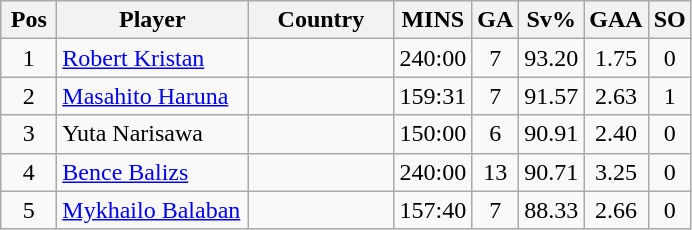<table class="wikitable sortable" style="text-align: center;">
<tr>
<th width=30>Pos</th>
<th width=120>Player</th>
<th width=90>Country</th>
<th width=20>MINS</th>
<th width=20>GA</th>
<th width=20>Sv%</th>
<th width=20>GAA</th>
<th width=20>SO</th>
</tr>
<tr>
<td>1</td>
<td align=left><a href='#'>Robert Kristan</a></td>
<td align=left></td>
<td>240:00</td>
<td>7</td>
<td>93.20</td>
<td>1.75</td>
<td>0</td>
</tr>
<tr>
<td>2</td>
<td align=left><a href='#'>Masahito Haruna</a></td>
<td align=left></td>
<td>159:31</td>
<td>7</td>
<td>91.57</td>
<td>2.63</td>
<td>1</td>
</tr>
<tr>
<td>3</td>
<td align=left>Yuta Narisawa</td>
<td align=left></td>
<td>150:00</td>
<td>6</td>
<td>90.91</td>
<td>2.40</td>
<td>0</td>
</tr>
<tr>
<td>4</td>
<td align=left><a href='#'>Bence Balizs</a></td>
<td align=left></td>
<td>240:00</td>
<td>13</td>
<td>90.71</td>
<td>3.25</td>
<td>0</td>
</tr>
<tr>
<td>5</td>
<td align=left><a href='#'>Mykhailo Balaban</a></td>
<td align=left></td>
<td>157:40</td>
<td>7</td>
<td>88.33</td>
<td>2.66</td>
<td>0</td>
</tr>
</table>
